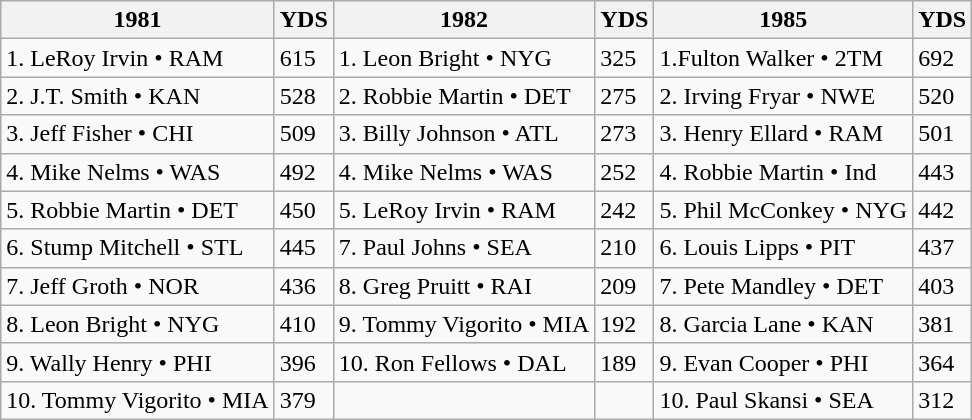<table class="wikitable">
<tr>
<th>1981</th>
<th>YDS</th>
<th>1982</th>
<th>YDS</th>
<th>1985</th>
<th>YDS</th>
</tr>
<tr>
<td>1. LeRoy Irvin • RAM</td>
<td>615</td>
<td>1.	Leon Bright • NYG</td>
<td>325</td>
<td>1.Fulton Walker • 2TM</td>
<td>692</td>
</tr>
<tr>
<td>2. J.T. Smith • KAN</td>
<td>528</td>
<td>2.	Robbie Martin • DET</td>
<td>275</td>
<td>2.	Irving Fryar • NWE</td>
<td>520</td>
</tr>
<tr>
<td>3. Jeff Fisher • CHI</td>
<td>509</td>
<td>3.	Billy Johnson • ATL</td>
<td>273</td>
<td>3.	Henry Ellard • RAM</td>
<td>501</td>
</tr>
<tr>
<td>4. Mike Nelms • WAS</td>
<td>492</td>
<td>4.	Mike Nelms • WAS</td>
<td>252</td>
<td>4.	Robbie Martin • Ind</td>
<td>443</td>
</tr>
<tr>
<td>5. Robbie Martin • DET</td>
<td>450</td>
<td>5.	LeRoy Irvin • RAM</td>
<td>242</td>
<td>5.	Phil McConkey • NYG</td>
<td>442</td>
</tr>
<tr>
<td>6. Stump Mitchell • STL</td>
<td>445</td>
<td>7.	Paul Johns • SEA</td>
<td>210</td>
<td>6.	Louis Lipps • PIT</td>
<td>437</td>
</tr>
<tr>
<td>7. Jeff Groth • NOR</td>
<td>436</td>
<td>8.	Greg Pruitt • RAI</td>
<td>209</td>
<td>7.	Pete Mandley • DET</td>
<td>403</td>
</tr>
<tr>
<td>8. Leon Bright • NYG</td>
<td>410</td>
<td>9.	Tommy Vigorito • MIA</td>
<td>192</td>
<td>8.	Garcia Lane • KAN</td>
<td>381</td>
</tr>
<tr>
<td>9. Wally Henry • PHI</td>
<td>396</td>
<td>10.	Ron Fellows • DAL</td>
<td>189</td>
<td>9.	Evan Cooper • PHI</td>
<td>364</td>
</tr>
<tr>
<td>10. Tommy Vigorito • MIA</td>
<td>379</td>
<td></td>
<td></td>
<td>10.	Paul Skansi • SEA</td>
<td>312</td>
</tr>
</table>
